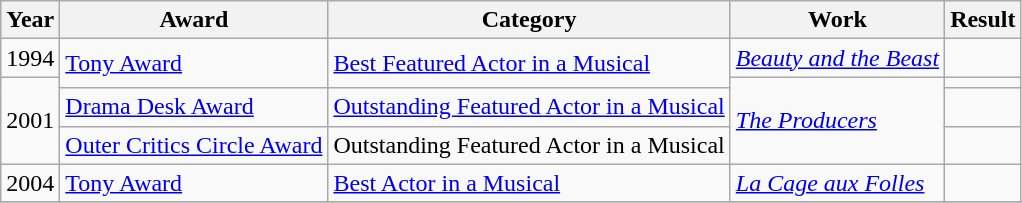<table class="wikitable">
<tr>
<th>Year</th>
<th>Award</th>
<th>Category</th>
<th>Work</th>
<th>Result</th>
</tr>
<tr>
<td>1994</td>
<td rowspan=2><a href='#'>Tony Award</a></td>
<td rowspan=2><a href='#'>Best Featured Actor in a Musical</a></td>
<td><em><a href='#'>Beauty and the Beast</a></em></td>
<td></td>
</tr>
<tr>
<td rowspan=3>2001</td>
<td rowspan=3><em><a href='#'>The Producers</a></em></td>
<td></td>
</tr>
<tr>
<td><a href='#'>Drama Desk Award</a></td>
<td><a href='#'>Outstanding Featured Actor in a Musical</a></td>
<td></td>
</tr>
<tr>
<td><a href='#'>Outer Critics Circle Award</a></td>
<td>Outstanding Featured Actor in a Musical</td>
<td></td>
</tr>
<tr>
<td>2004</td>
<td><a href='#'>Tony Award</a></td>
<td><a href='#'>Best Actor in a Musical</a></td>
<td><em><a href='#'>La Cage aux Folles</a></em></td>
<td></td>
</tr>
<tr>
</tr>
</table>
